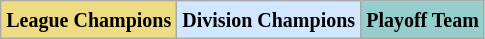<table class="wikitable" border="1">
<tr>
<td bgcolor="#EEDC82"><small><strong>League Champions</strong> </small></td>
<td bgcolor="#D0E7FF"><small><strong>Division Champions</strong> </small></td>
<td bgcolor="#96CDCD"><small><strong>Playoff Team</strong> </small></td>
</tr>
</table>
